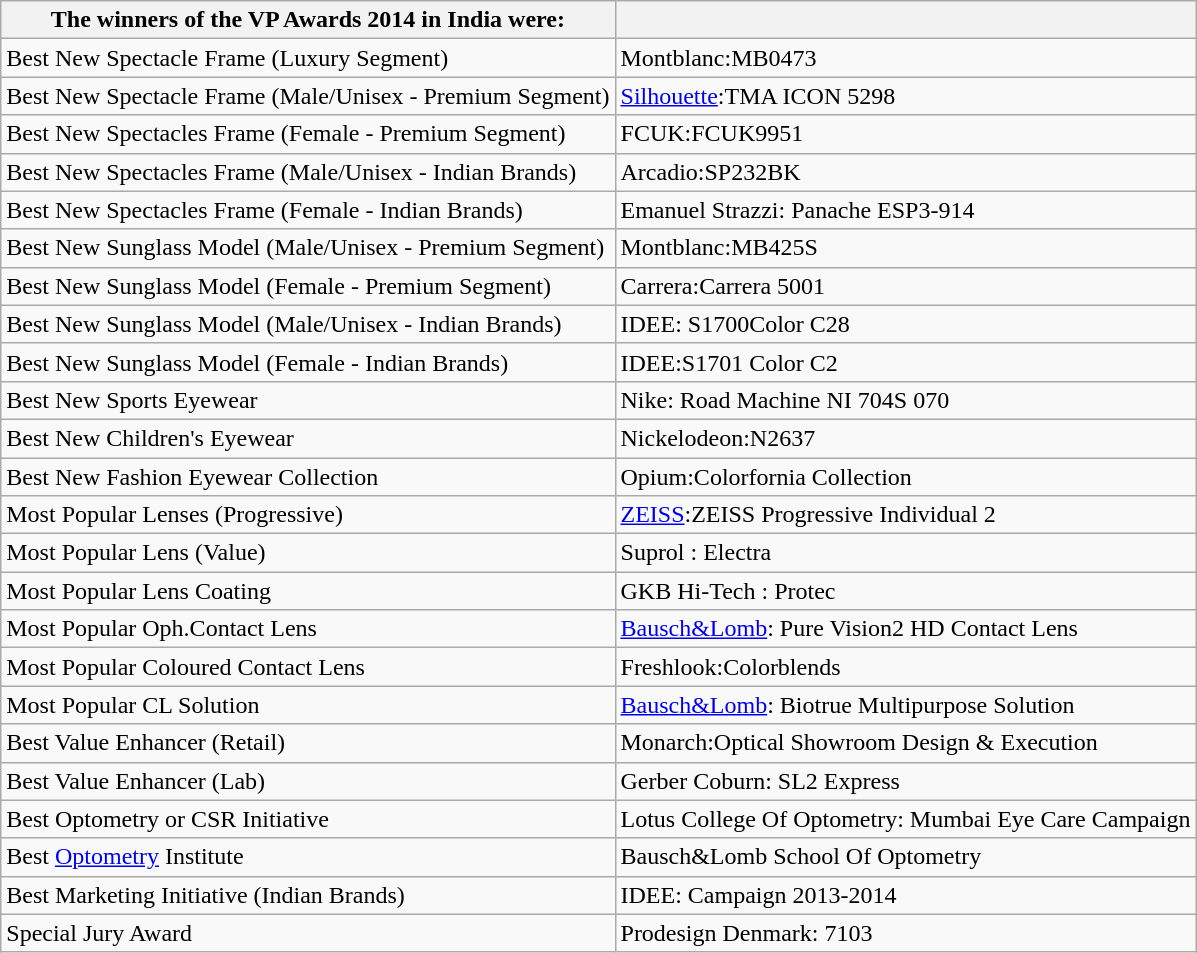<table class="wikitable">
<tr>
<th>The winners of the VP Awards 2014 in India were:</th>
<th></th>
</tr>
<tr>
<td>Best New Spectacle Frame (Luxury Segment)</td>
<td>Montblanc:MB0473</td>
</tr>
<tr>
<td>Best New Spectacle Frame (Male/Unisex - Premium Segment)</td>
<td><a href='#'>Silhouette</a>:TMA ICON 5298</td>
</tr>
<tr>
<td>Best New Spectacles Frame (Female - Premium Segment)</td>
<td>FCUK:FCUK9951</td>
</tr>
<tr>
<td>Best New Spectacles Frame (Male/Unisex - Indian Brands)</td>
<td>Arcadio:SP232BK</td>
</tr>
<tr>
<td>Best New Spectacles Frame (Female - Indian Brands)</td>
<td>Emanuel Strazzi: Panache ESP3-914</td>
</tr>
<tr>
<td>Best New Sunglass Model (Male/Unisex - Premium Segment)</td>
<td>Montblanc:MB425S</td>
</tr>
<tr>
<td>Best New Sunglass Model (Female - Premium Segment)</td>
<td>Carrera:Carrera 5001</td>
</tr>
<tr>
<td>Best New Sunglass Model (Male/Unisex - Indian Brands)</td>
<td>IDEE: S1700Color C28</td>
</tr>
<tr>
<td>Best New Sunglass Model (Female - Indian Brands)</td>
<td>IDEE:S1701 Color C2</td>
</tr>
<tr>
<td>Best New Sports Eyewear</td>
<td>Nike: Road Machine NI 704S 070</td>
</tr>
<tr>
<td>Best New Children's Eyewear</td>
<td>Nickelodeon:N2637</td>
</tr>
<tr>
<td>Best New Fashion Eyewear Collection</td>
<td>Opium:Colorfornia Collection</td>
</tr>
<tr>
<td>Most Popular Lenses (Progressive)</td>
<td><a href='#'>ZEISS</a>:ZEISS Progressive Individual 2</td>
</tr>
<tr>
<td>Most Popular Lens (Value)</td>
<td>Suprol : Electra</td>
</tr>
<tr>
<td>Most Popular Lens Coating</td>
<td>GKB Hi-Tech : Protec</td>
</tr>
<tr>
<td>Most Popular Oph.Contact Lens</td>
<td><a href='#'>Bausch&Lomb</a>: Pure Vision2 HD Contact Lens</td>
</tr>
<tr>
<td>Most Popular Coloured Contact Lens</td>
<td>Freshlook:Colorblends</td>
</tr>
<tr>
<td>Most Popular CL Solution</td>
<td><a href='#'>Bausch&Lomb</a>: Biotrue Multipurpose Solution</td>
</tr>
<tr>
<td>Best Value Enhancer (Retail)</td>
<td>Monarch:Optical Showroom Design & Execution</td>
</tr>
<tr>
<td>Best Value Enhancer (Lab)</td>
<td>Gerber Coburn: SL2 Express</td>
</tr>
<tr>
<td>Best Optometry or CSR Initiative</td>
<td>Lotus College Of Optometry: Mumbai Eye Care Campaign </td>
</tr>
<tr>
<td>Best <a href='#'>Optometry</a> Institute</td>
<td>Bausch&Lomb School Of Optometry</td>
</tr>
<tr>
<td>Best Marketing Initiative (Indian Brands)</td>
<td>IDEE: Campaign 2013-2014</td>
</tr>
<tr>
<td>Special Jury Award</td>
<td>Prodesign Denmark: 7103</td>
</tr>
</table>
